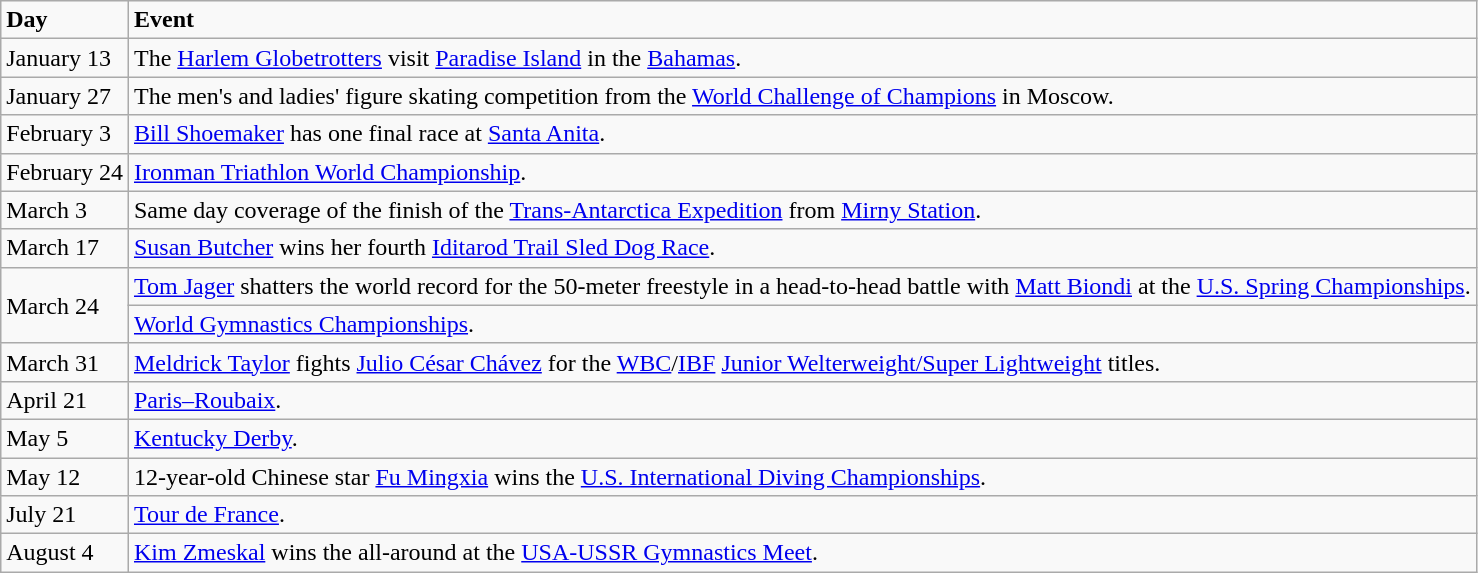<table class="wikitable">
<tr>
<td><strong>Day</strong></td>
<td><strong>Event</strong></td>
</tr>
<tr>
<td>January 13</td>
<td>The <a href='#'>Harlem Globetrotters</a> visit <a href='#'>Paradise Island</a> in the <a href='#'>Bahamas</a>.</td>
</tr>
<tr>
<td>January 27</td>
<td>The men's and ladies' figure skating competition from the <a href='#'>World Challenge of Champions</a> in Moscow.</td>
</tr>
<tr>
<td>February 3</td>
<td><a href='#'>Bill Shoemaker</a> has one final race at <a href='#'>Santa Anita</a>.</td>
</tr>
<tr>
<td>February 24</td>
<td><a href='#'>Ironman Triathlon World Championship</a>.</td>
</tr>
<tr>
<td>March 3</td>
<td>Same day coverage of the finish of the <a href='#'>Trans-Antarctica Expedition</a> from <a href='#'>Mirny Station</a>.</td>
</tr>
<tr>
<td>March 17</td>
<td><a href='#'>Susan Butcher</a> wins her fourth <a href='#'>Iditarod Trail Sled Dog Race</a>.</td>
</tr>
<tr>
<td rowspan="2">March 24</td>
<td><a href='#'>Tom Jager</a> shatters the world record for the 50-meter freestyle in a head-to-head battle with <a href='#'>Matt Biondi</a> at the <a href='#'>U.S. Spring Championships</a>.</td>
</tr>
<tr>
<td><a href='#'>World Gymnastics Championships</a>.</td>
</tr>
<tr>
<td>March 31</td>
<td><a href='#'>Meldrick Taylor</a> fights <a href='#'>Julio César Chávez</a> for the <a href='#'>WBC</a>/<a href='#'>IBF</a> <a href='#'>Junior Welterweight/Super Lightweight</a> titles.</td>
</tr>
<tr>
<td>April 21</td>
<td><a href='#'>Paris–Roubaix</a>.</td>
</tr>
<tr>
<td>May 5</td>
<td><a href='#'>Kentucky Derby</a>.</td>
</tr>
<tr>
<td>May 12</td>
<td>12-year-old Chinese star <a href='#'>Fu Mingxia</a> wins the <a href='#'>U.S. International Diving Championships</a>.</td>
</tr>
<tr>
<td>July 21</td>
<td><a href='#'>Tour de France</a>.</td>
</tr>
<tr>
<td>August 4</td>
<td><a href='#'>Kim Zmeskal</a> wins the all-around at the <a href='#'>USA-USSR Gymnastics Meet</a>.</td>
</tr>
</table>
